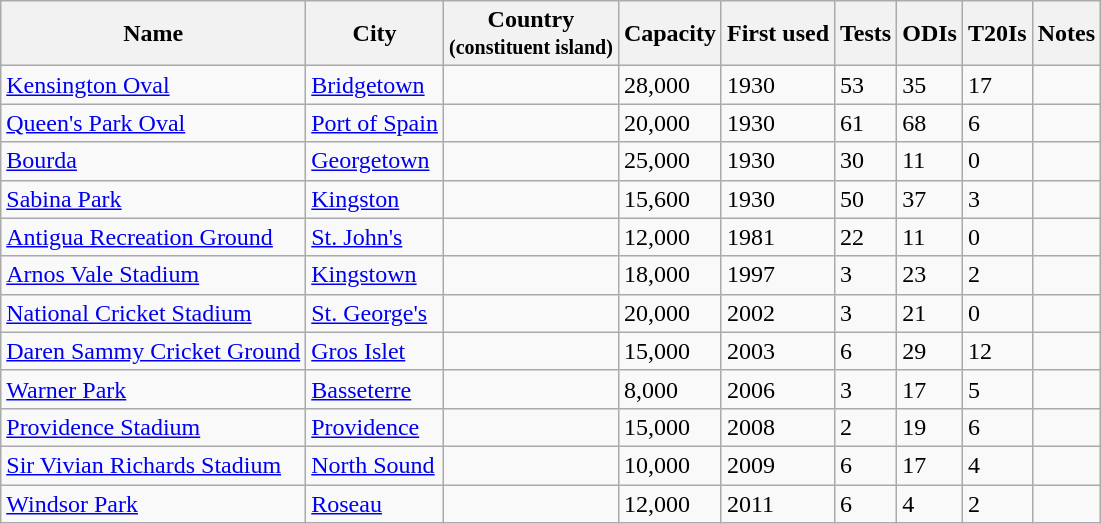<table class ="wikitable sortable">
<tr>
<th>Name</th>
<th>City</th>
<th>Country<br><small>(constituent island)</small></th>
<th>Capacity</th>
<th>First used</th>
<th>Tests</th>
<th>ODIs</th>
<th>T20Is</th>
<th>Notes</th>
</tr>
<tr>
<td><a href='#'>Kensington Oval</a></td>
<td><a href='#'>Bridgetown</a></td>
<td></td>
<td>28,000</td>
<td>1930</td>
<td>53</td>
<td>35</td>
<td>17</td>
<td></td>
</tr>
<tr>
<td><a href='#'>Queen's Park Oval</a></td>
<td><a href='#'>Port of Spain</a></td>
<td></td>
<td>20,000</td>
<td>1930</td>
<td>61</td>
<td>68</td>
<td>6</td>
<td></td>
</tr>
<tr>
<td><a href='#'>Bourda</a></td>
<td><a href='#'>Georgetown</a></td>
<td></td>
<td>25,000</td>
<td>1930</td>
<td>30</td>
<td>11</td>
<td>0</td>
<td></td>
</tr>
<tr>
<td><a href='#'>Sabina Park</a></td>
<td><a href='#'>Kingston</a></td>
<td></td>
<td>15,600</td>
<td>1930</td>
<td>50</td>
<td>37</td>
<td>3</td>
<td></td>
</tr>
<tr>
<td><a href='#'>Antigua Recreation Ground</a></td>
<td><a href='#'>St. John's</a></td>
<td></td>
<td>12,000</td>
<td>1981</td>
<td>22</td>
<td>11</td>
<td>0</td>
<td></td>
</tr>
<tr>
<td><a href='#'>Arnos Vale Stadium</a></td>
<td><a href='#'>Kingstown</a></td>
<td></td>
<td>18,000</td>
<td>1997</td>
<td>3</td>
<td>23</td>
<td>2</td>
<td></td>
</tr>
<tr>
<td><a href='#'>National Cricket Stadium</a></td>
<td><a href='#'>St. George's</a></td>
<td></td>
<td>20,000</td>
<td>2002</td>
<td>3</td>
<td>21</td>
<td>0</td>
<td></td>
</tr>
<tr>
<td><a href='#'>Daren Sammy Cricket Ground</a></td>
<td><a href='#'>Gros Islet</a></td>
<td></td>
<td>15,000</td>
<td>2003</td>
<td>6</td>
<td>29</td>
<td>12</td>
<td></td>
</tr>
<tr>
<td><a href='#'>Warner Park</a></td>
<td><a href='#'>Basseterre</a></td>
<td></td>
<td>8,000</td>
<td>2006</td>
<td>3</td>
<td>17</td>
<td>5</td>
<td></td>
</tr>
<tr>
<td><a href='#'>Providence Stadium</a></td>
<td><a href='#'>Providence</a></td>
<td></td>
<td>15,000</td>
<td>2008</td>
<td>2</td>
<td>19</td>
<td>6</td>
<td></td>
</tr>
<tr>
<td><a href='#'>Sir Vivian Richards Stadium</a></td>
<td><a href='#'>North Sound</a></td>
<td></td>
<td>10,000</td>
<td>2009</td>
<td>6</td>
<td>17</td>
<td>4</td>
<td></td>
</tr>
<tr>
<td><a href='#'>Windsor Park</a></td>
<td><a href='#'>Roseau</a></td>
<td></td>
<td>12,000</td>
<td>2011</td>
<td>6</td>
<td>4</td>
<td>2</td>
<td></td>
</tr>
</table>
